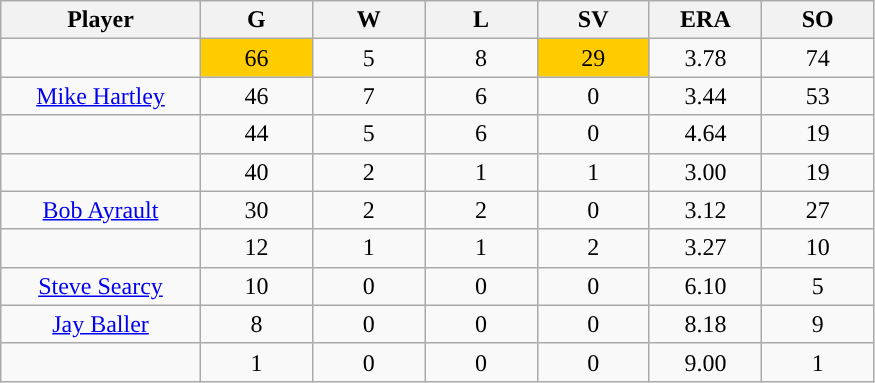<table class="wikitable sortable">
<tr>
<th bgcolor="#DDDDFF" width="16%">Player</th>
<th bgcolor="#DDDDFF" width="9%">G</th>
<th bgcolor="#DDDDFF" width="9%">W</th>
<th bgcolor="#DDDDFF" width="9%">L</th>
<th bgcolor="#DDDDFF" width="9%">SV</th>
<th bgcolor="#DDDDFF" width="9%">ERA</th>
<th bgcolor="#DDDDFF" width="9%">SO</th>
</tr>
<tr align="center">
<td></td>
<td style="background:#fc0;">66</td>
<td>5</td>
<td>8</td>
<td style="background:#fc0;">29</td>
<td>3.78</td>
<td>74</td>
</tr>
<tr align="center">
<td><a href='#'>Mike Hartley</a></td>
<td>46</td>
<td>7</td>
<td>6</td>
<td>0</td>
<td>3.44</td>
<td>53</td>
</tr>
<tr align=center>
<td></td>
<td>44</td>
<td>5</td>
<td>6</td>
<td>0</td>
<td>4.64</td>
<td>19</td>
</tr>
<tr align="center">
<td></td>
<td>40</td>
<td>2</td>
<td>1</td>
<td>1</td>
<td>3.00</td>
<td>19</td>
</tr>
<tr align="center">
<td><a href='#'>Bob Ayrault</a></td>
<td>30</td>
<td>2</td>
<td>2</td>
<td>0</td>
<td>3.12</td>
<td>27</td>
</tr>
<tr align=center>
<td></td>
<td>12</td>
<td>1</td>
<td>1</td>
<td>2</td>
<td>3.27</td>
<td>10</td>
</tr>
<tr align="center">
<td><a href='#'>Steve Searcy</a></td>
<td>10</td>
<td>0</td>
<td>0</td>
<td>0</td>
<td>6.10</td>
<td>5</td>
</tr>
<tr align=center>
<td><a href='#'>Jay Baller</a></td>
<td>8</td>
<td>0</td>
<td>0</td>
<td>0</td>
<td>8.18</td>
<td>9</td>
</tr>
<tr align=center>
<td></td>
<td>1</td>
<td>0</td>
<td>0</td>
<td>0</td>
<td>9.00</td>
<td>1</td>
</tr>
</table>
